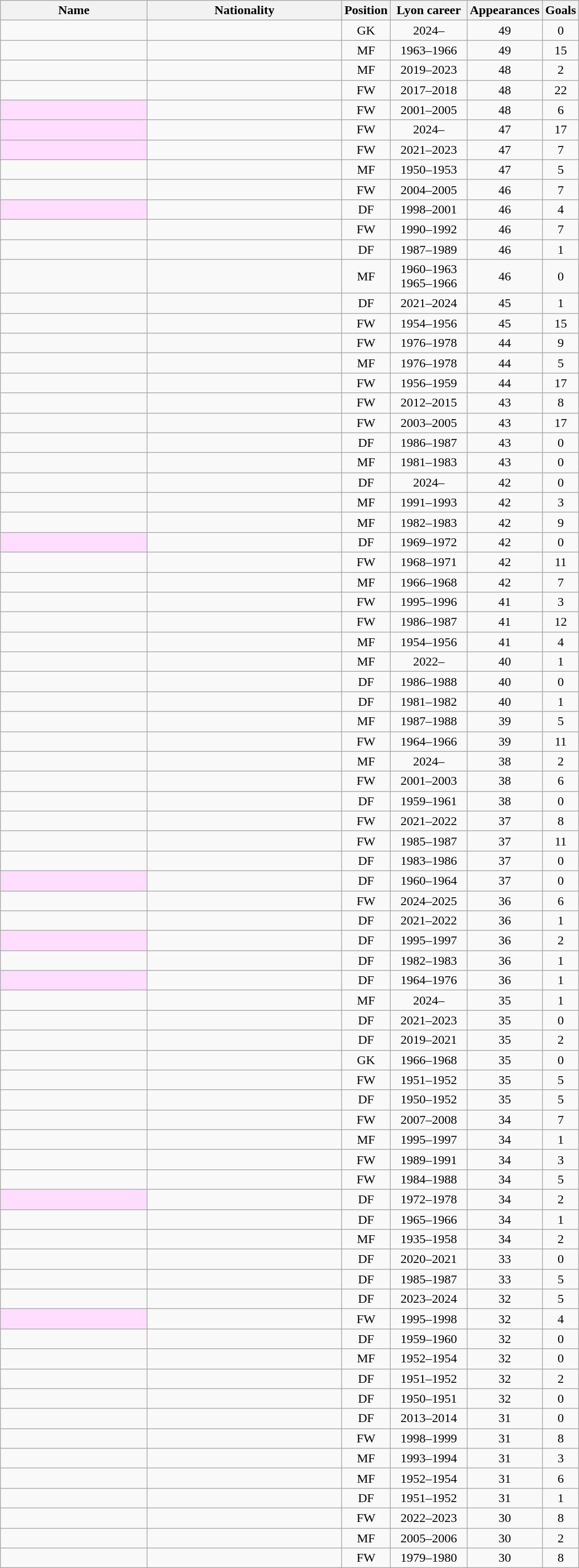<table class="wikitable sortable" style="text-align: center;">
<tr>
<th width="180" align="left" valign="center">Name</th>
<th width="240" align="left" valign="center">Nationality</th>
<th width="20" align="left" valign="center">Position</th>
<th width="90" align="left" valign="center">Lyon career</th>
<th width="30" align="left" valign="center">Appearances</th>
<th width="30" align="left" valign="center">Goals</th>
</tr>
<tr>
<td align="left"><strong></strong></td>
<td align="left"></td>
<td>GK</td>
<td>2024–</td>
<td>49</td>
<td>0</td>
</tr>
<tr>
<td align="left"></td>
<td align="left"></td>
<td>MF</td>
<td>1963–1966</td>
<td>49</td>
<td>15</td>
</tr>
<tr>
<td align="left"></td>
<td align="left"></td>
<td>MF</td>
<td>2019–2023</td>
<td>48</td>
<td>2</td>
</tr>
<tr>
<td align="left"></td>
<td align="left"></td>
<td>FW</td>
<td>2017–2018</td>
<td>48</td>
<td>22</td>
</tr>
<tr>
<td align="left" style=background:#ffddff;"></td>
<td align="left"></td>
<td>FW</td>
<td>2001–2005</td>
<td>48</td>
<td>6</td>
</tr>
<tr>
<td align="left" style=background:#ffddff;"><strong></strong></td>
<td align="left"></td>
<td>FW</td>
<td>2024–</td>
<td>47</td>
<td>17</td>
</tr>
<tr>
<td align="left" style=background:#ffddff;"></td>
<td align="left"></td>
<td>FW</td>
<td>2021–2023</td>
<td>47</td>
<td>7</td>
</tr>
<tr>
<td align="left"></td>
<td align="left"></td>
<td>MF</td>
<td>1950–1953</td>
<td>47</td>
<td>5</td>
</tr>
<tr>
<td align="left"></td>
<td align="left"></td>
<td>FW</td>
<td>2004–2005</td>
<td>46</td>
<td>7</td>
</tr>
<tr>
<td align="left" style=background:#ffddff;"></td>
<td align="left"></td>
<td>DF</td>
<td>1998–2001</td>
<td>46</td>
<td>4</td>
</tr>
<tr>
<td align="left"></td>
<td align="left"></td>
<td>FW</td>
<td>1990–1992</td>
<td>46</td>
<td>7</td>
</tr>
<tr>
<td align="left"></td>
<td align="left"></td>
<td>DF</td>
<td>1987–1989</td>
<td>46</td>
<td>1</td>
</tr>
<tr>
<td align="left"></td>
<td align="left"></td>
<td>MF</td>
<td>1960–1963<br>1965–1966</td>
<td>46</td>
<td>0</td>
</tr>
<tr>
<td align="left"></td>
<td align="left"></td>
<td>DF</td>
<td>2021–2024</td>
<td>45</td>
<td>1</td>
</tr>
<tr>
<td align="left"></td>
<td align="left"></td>
<td>FW</td>
<td>1954–1956</td>
<td>45</td>
<td>15</td>
</tr>
<tr>
<td align="left"></td>
<td align="left"></td>
<td>FW</td>
<td>1976–1978</td>
<td>44</td>
<td>9</td>
</tr>
<tr>
<td align="left"></td>
<td align="left"></td>
<td>MF</td>
<td>1976–1978</td>
<td>44</td>
<td>5</td>
</tr>
<tr>
<td align="left"></td>
<td align="left"></td>
<td>FW</td>
<td>1956–1959</td>
<td>44</td>
<td>17</td>
</tr>
<tr>
<td align="left"></td>
<td align="left"></td>
<td>FW</td>
<td>2012–2015</td>
<td>43</td>
<td>8</td>
</tr>
<tr>
<td align="left"></td>
<td align="left"></td>
<td>FW</td>
<td>2003–2005</td>
<td>43</td>
<td>17</td>
</tr>
<tr>
<td align="left"></td>
<td align="left"></td>
<td>DF</td>
<td>1986–1987</td>
<td>43</td>
<td>0</td>
</tr>
<tr>
<td align="left"></td>
<td align="left"></td>
<td>MF</td>
<td>1981–1983</td>
<td>43</td>
<td>0</td>
</tr>
<tr>
<td align="left"><strong></strong></td>
<td align="left"></td>
<td>DF</td>
<td>2024–</td>
<td>42</td>
<td>0</td>
</tr>
<tr>
<td align="left"></td>
<td align="left"></td>
<td>MF</td>
<td>1991–1993</td>
<td>42</td>
<td>3</td>
</tr>
<tr>
<td align="left"></td>
<td align="left"></td>
<td>MF</td>
<td>1982–1983</td>
<td>42</td>
<td>9</td>
</tr>
<tr>
<td align="left" style=background:#ffddff;"></td>
<td align="left"></td>
<td>DF</td>
<td>1969–1972</td>
<td>42</td>
<td>0</td>
</tr>
<tr>
<td align="left"></td>
<td align="left"></td>
<td>FW</td>
<td>1968–1971</td>
<td>42</td>
<td>11</td>
</tr>
<tr>
<td align="left"></td>
<td align="left"></td>
<td>MF</td>
<td>1966–1968</td>
<td>42</td>
<td>7</td>
</tr>
<tr>
<td align="left"></td>
<td align="left"></td>
<td>FW</td>
<td>1995–1996</td>
<td>41</td>
<td>3</td>
</tr>
<tr>
<td align="left"></td>
<td align="left"></td>
<td>FW</td>
<td>1986–1987</td>
<td>41</td>
<td>12</td>
</tr>
<tr>
<td align="left"></td>
<td align="left"></td>
<td>MF</td>
<td>1954–1956</td>
<td>41</td>
<td>4</td>
</tr>
<tr>
<td align="left"><strong></strong></td>
<td align="left"></td>
<td>MF</td>
<td>2022–</td>
<td>40</td>
<td>1</td>
</tr>
<tr>
<td align="left"></td>
<td align="left"></td>
<td>DF</td>
<td>1986–1988</td>
<td>40</td>
<td>0</td>
</tr>
<tr>
<td align="left"></td>
<td align="left"></td>
<td>DF</td>
<td>1981–1982</td>
<td>40</td>
<td>1</td>
</tr>
<tr>
<td align="left"></td>
<td align="left"></td>
<td>MF</td>
<td>1987–1988</td>
<td>39</td>
<td>5</td>
</tr>
<tr>
<td align="left"></td>
<td align="left"></td>
<td>FW</td>
<td>1964–1966</td>
<td>39</td>
<td>11</td>
</tr>
<tr>
<td align="left"><strong></strong></td>
<td align="left"></td>
<td>MF</td>
<td>2024–</td>
<td>38</td>
<td>2</td>
</tr>
<tr>
<td align="left"></td>
<td align="left"></td>
<td>FW</td>
<td>2001–2003</td>
<td>38</td>
<td>6</td>
</tr>
<tr>
<td align="left"></td>
<td align="left"></td>
<td>DF</td>
<td>1959–1961</td>
<td>38</td>
<td>0</td>
</tr>
<tr>
<td align="left"></td>
<td align="left"></td>
<td>FW</td>
<td>2021–2022</td>
<td>37</td>
<td>8</td>
</tr>
<tr>
<td align="left"></td>
<td align="left"></td>
<td>FW</td>
<td>1985–1987</td>
<td>37</td>
<td>11</td>
</tr>
<tr>
<td align="left"></td>
<td align="left"></td>
<td>DF</td>
<td>1983–1986</td>
<td>37</td>
<td>0</td>
</tr>
<tr>
<td align="left" style=background:#ffddff;"></td>
<td align="left"></td>
<td>DF</td>
<td>1960–1964</td>
<td>37</td>
<td>0</td>
</tr>
<tr>
<td align="left"></td>
<td align="left"></td>
<td>FW</td>
<td>2024–2025</td>
<td>36</td>
<td>6</td>
</tr>
<tr>
<td align="left"></td>
<td align="left"></td>
<td>DF</td>
<td>2021–2022</td>
<td>36</td>
<td>1</td>
</tr>
<tr>
<td align="left" style=background:#ffddff;"></td>
<td align="left"></td>
<td>DF</td>
<td>1995–1997</td>
<td>36</td>
<td>2</td>
</tr>
<tr>
<td align="left"></td>
<td align="left"></td>
<td>DF</td>
<td>1982–1983</td>
<td>36</td>
<td>1</td>
</tr>
<tr>
<td align="left" style=background:#ffddff;"></td>
<td align="left"></td>
<td>DF</td>
<td>1964–1976</td>
<td>36</td>
<td>1</td>
</tr>
<tr>
<td align="left"><strong></strong></td>
<td align="left"></td>
<td>MF</td>
<td>2024–</td>
<td>35</td>
<td>1</td>
</tr>
<tr>
<td align="left"></td>
<td align="left"></td>
<td>DF</td>
<td>2021–2023</td>
<td>35</td>
<td>0</td>
</tr>
<tr>
<td align="left"></td>
<td align="left"></td>
<td>DF</td>
<td>2019–2021</td>
<td>35</td>
<td>2</td>
</tr>
<tr>
<td align="left"></td>
<td align="left"></td>
<td>GK</td>
<td>1966–1968</td>
<td>35</td>
<td>0</td>
</tr>
<tr>
<td align="left"></td>
<td align="left"></td>
<td>FW</td>
<td>1951–1952</td>
<td>35</td>
<td>5</td>
</tr>
<tr>
<td align="left"></td>
<td align="left"></td>
<td>DF</td>
<td>1950–1952</td>
<td>35</td>
<td>5</td>
</tr>
<tr>
<td align="left"></td>
<td align="left"></td>
<td>FW</td>
<td>2007–2008</td>
<td>34</td>
<td>7</td>
</tr>
<tr>
<td align="left"></td>
<td align="left"></td>
<td>MF</td>
<td>1995–1997</td>
<td>34</td>
<td>1</td>
</tr>
<tr>
<td align="left"></td>
<td align="left"></td>
<td>FW</td>
<td>1989–1991</td>
<td>34</td>
<td>3</td>
</tr>
<tr>
<td align="left"></td>
<td align="left"></td>
<td>FW</td>
<td>1984–1988</td>
<td>34</td>
<td>5</td>
</tr>
<tr>
<td align="left" style=background:#ffddff;"></td>
<td align="left"></td>
<td>DF</td>
<td>1972–1978</td>
<td>34</td>
<td>2</td>
</tr>
<tr>
<td align="left"></td>
<td align="left"></td>
<td>DF</td>
<td>1965–1966</td>
<td>34</td>
<td>1</td>
</tr>
<tr>
<td align="left"></td>
<td align="left"></td>
<td>MF</td>
<td>1935–1958</td>
<td>34</td>
<td>2</td>
</tr>
<tr>
<td align="left"></td>
<td align="left"></td>
<td>DF</td>
<td>2020–2021</td>
<td>33</td>
<td>0</td>
</tr>
<tr>
<td align="left"></td>
<td align="left"></td>
<td>DF</td>
<td>1985–1987</td>
<td>33</td>
<td>5</td>
</tr>
<tr>
<td align="left"></td>
<td align="left"></td>
<td>DF</td>
<td>2023–2024</td>
<td>32</td>
<td>5</td>
</tr>
<tr>
<td align="left" style=background:#ffddff;"></td>
<td align="left"></td>
<td>FW</td>
<td>1995–1998</td>
<td>32</td>
<td>4</td>
</tr>
<tr>
<td align="left"></td>
<td align="left"></td>
<td>DF</td>
<td>1959–1960</td>
<td>32</td>
<td>0</td>
</tr>
<tr>
<td align="left"></td>
<td align="left"></td>
<td>MF</td>
<td>1952–1954</td>
<td>32</td>
<td>0</td>
</tr>
<tr>
<td align="left"></td>
<td align="left"></td>
<td>DF</td>
<td>1951–1952</td>
<td>32</td>
<td>2</td>
</tr>
<tr>
<td align="left"></td>
<td align="left"></td>
<td>DF</td>
<td>1950–1951</td>
<td>32</td>
<td>0</td>
</tr>
<tr>
<td align="left"></td>
<td align="left"></td>
<td>DF</td>
<td>2013–2014</td>
<td>31</td>
<td>0</td>
</tr>
<tr>
<td align="left"></td>
<td align="left"></td>
<td>FW</td>
<td>1998–1999</td>
<td>31</td>
<td>8</td>
</tr>
<tr>
<td align="left"></td>
<td align="left"></td>
<td>MF</td>
<td>1993–1994</td>
<td>31</td>
<td>3</td>
</tr>
<tr>
<td align="left"></td>
<td align="left"></td>
<td>MF</td>
<td>1952–1954</td>
<td>31</td>
<td>6</td>
</tr>
<tr>
<td align="left"></td>
<td align="left"></td>
<td>DF</td>
<td>1951–1952</td>
<td>31</td>
<td>1</td>
</tr>
<tr>
<td align="left"></td>
<td align="left"></td>
<td>FW</td>
<td>2022–2023</td>
<td>30</td>
<td>8</td>
</tr>
<tr>
<td align="left"></td>
<td align="left"></td>
<td>MF</td>
<td>2005–2006</td>
<td>30</td>
<td>2</td>
</tr>
<tr>
<td align="left"></td>
<td align="left"></td>
<td>FW</td>
<td>1979–1980</td>
<td>30</td>
<td>8</td>
</tr>
</table>
